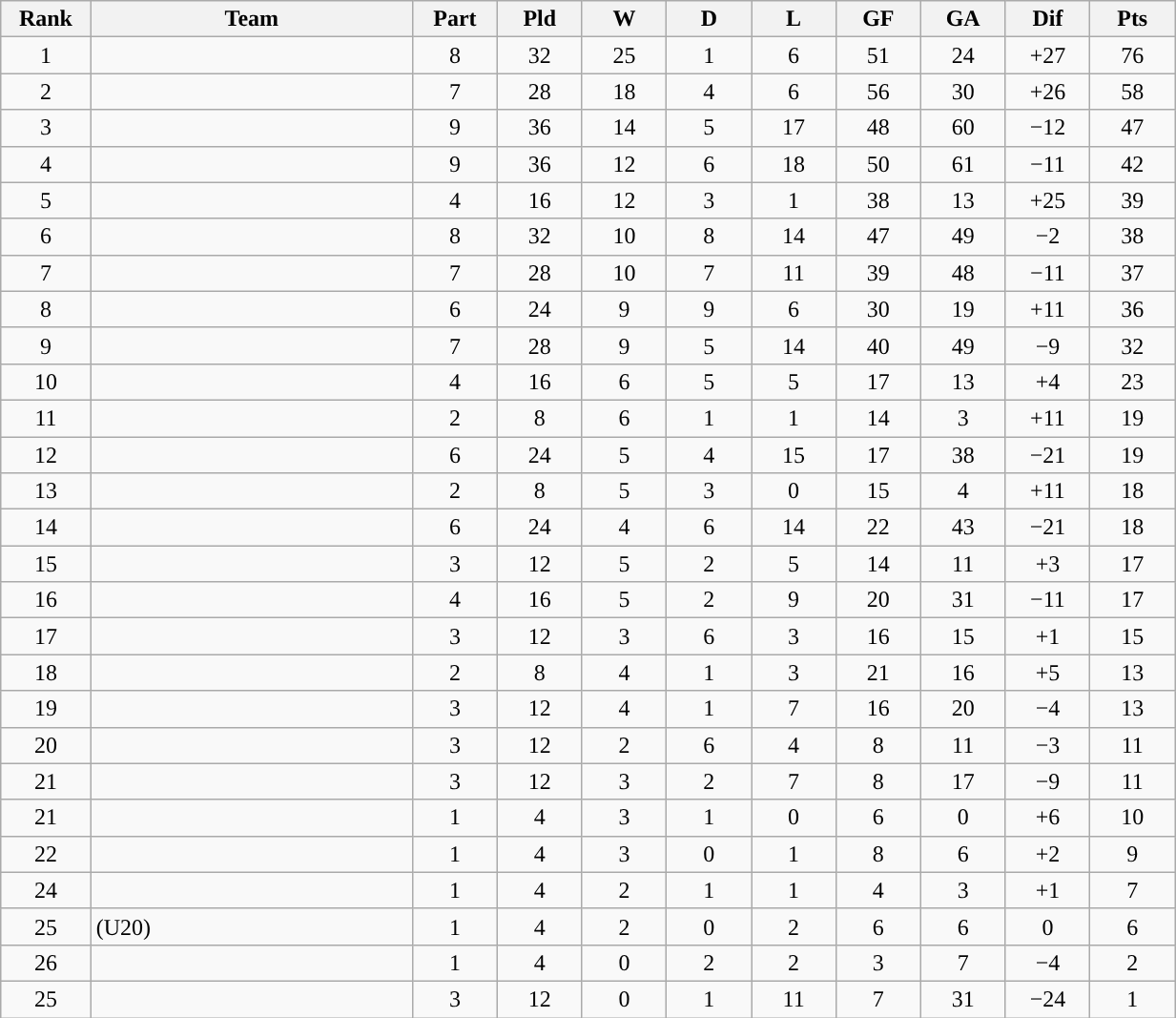<table class="wikitable sortable" width=65% style="text-align:center">
<tr>
<th width=5%>Rank</th>
<th width=19%>Team</th>
<th width=5%>Part</th>
<th width=5%>Pld</th>
<th width=5%>W</th>
<th width=5%>D</th>
<th width=5%>L</th>
<th width=5%>GF</th>
<th width=5%>GA</th>
<th width=5%>Dif</th>
<th width=5%>Pts</th>
</tr>
<tr>
<td>1</td>
<td style="text-align:left;"></td>
<td>8</td>
<td>32</td>
<td>25</td>
<td>1</td>
<td>6</td>
<td>51</td>
<td>24</td>
<td>+27</td>
<td>76</td>
</tr>
<tr>
<td>2</td>
<td style="text-align:left;"></td>
<td>7</td>
<td>28</td>
<td>18</td>
<td>4</td>
<td>6</td>
<td>56</td>
<td>30</td>
<td>+26</td>
<td>58</td>
</tr>
<tr>
<td>3</td>
<td style="text-align:left;"></td>
<td>9</td>
<td>36</td>
<td>14</td>
<td>5</td>
<td>17</td>
<td>48</td>
<td>60</td>
<td>−12</td>
<td>47</td>
</tr>
<tr>
<td>4</td>
<td style="text-align:left;"></td>
<td>9</td>
<td>36</td>
<td>12</td>
<td>6</td>
<td>18</td>
<td>50</td>
<td>61</td>
<td>−11</td>
<td>42</td>
</tr>
<tr>
<td>5</td>
<td style="text-align:left;"></td>
<td>4</td>
<td>16</td>
<td>12</td>
<td>3</td>
<td>1</td>
<td>38</td>
<td>13</td>
<td>+25</td>
<td>39</td>
</tr>
<tr>
<td>6</td>
<td style="text-align:left;"></td>
<td>8</td>
<td>32</td>
<td>10</td>
<td>8</td>
<td>14</td>
<td>47</td>
<td>49</td>
<td>−2</td>
<td>38</td>
</tr>
<tr>
<td>7</td>
<td style="text-align:left;"></td>
<td>7</td>
<td>28</td>
<td>10</td>
<td>7</td>
<td>11</td>
<td>39</td>
<td>48</td>
<td>−11</td>
<td>37</td>
</tr>
<tr>
<td>8</td>
<td style="text-align:left;"></td>
<td>6</td>
<td>24</td>
<td>9</td>
<td>9</td>
<td>6</td>
<td>30</td>
<td>19</td>
<td>+11</td>
<td>36</td>
</tr>
<tr>
<td>9</td>
<td style="text-align:left;"></td>
<td>7</td>
<td>28</td>
<td>9</td>
<td>5</td>
<td>14</td>
<td>40</td>
<td>49</td>
<td>−9</td>
<td>32</td>
</tr>
<tr>
<td>10</td>
<td style="text-align:left;"></td>
<td>4</td>
<td>16</td>
<td>6</td>
<td>5</td>
<td>5</td>
<td>17</td>
<td>13</td>
<td>+4</td>
<td>23</td>
</tr>
<tr>
<td>11</td>
<td style="text-align:left;"></td>
<td>2</td>
<td>8</td>
<td>6</td>
<td>1</td>
<td>1</td>
<td>14</td>
<td>3</td>
<td>+11</td>
<td>19</td>
</tr>
<tr>
<td>12</td>
<td style="text-align:left;"></td>
<td>6</td>
<td>24</td>
<td>5</td>
<td>4</td>
<td>15</td>
<td>17</td>
<td>38</td>
<td>−21</td>
<td>19</td>
</tr>
<tr>
<td>13</td>
<td style="text-align:left;"></td>
<td>2</td>
<td>8</td>
<td>5</td>
<td>3</td>
<td>0</td>
<td>15</td>
<td>4</td>
<td>+11</td>
<td>18</td>
</tr>
<tr>
<td>14</td>
<td style="text-align:left;"></td>
<td>6</td>
<td>24</td>
<td>4</td>
<td>6</td>
<td>14</td>
<td>22</td>
<td>43</td>
<td>−21</td>
<td>18</td>
</tr>
<tr>
<td>15</td>
<td style="text-align:left;"></td>
<td>3</td>
<td>12</td>
<td>5</td>
<td>2</td>
<td>5</td>
<td>14</td>
<td>11</td>
<td>+3</td>
<td>17</td>
</tr>
<tr>
<td>16</td>
<td style="text-align:left;"></td>
<td>4</td>
<td>16</td>
<td>5</td>
<td>2</td>
<td>9</td>
<td>20</td>
<td>31</td>
<td>−11</td>
<td>17</td>
</tr>
<tr>
<td>17</td>
<td style="text-align:left;"></td>
<td>3</td>
<td>12</td>
<td>3</td>
<td>6</td>
<td>3</td>
<td>16</td>
<td>15</td>
<td>+1</td>
<td>15</td>
</tr>
<tr>
<td>18</td>
<td style="text-align:left;"></td>
<td>2</td>
<td>8</td>
<td>4</td>
<td>1</td>
<td>3</td>
<td>21</td>
<td>16</td>
<td>+5</td>
<td>13</td>
</tr>
<tr>
<td>19</td>
<td style="text-align:left;"></td>
<td>3</td>
<td>12</td>
<td>4</td>
<td>1</td>
<td>7</td>
<td>16</td>
<td>20</td>
<td>−4</td>
<td>13</td>
</tr>
<tr>
<td>20</td>
<td style="text-align:left;"></td>
<td>3</td>
<td>12</td>
<td>2</td>
<td>6</td>
<td>4</td>
<td>8</td>
<td>11</td>
<td>−3</td>
<td>11</td>
</tr>
<tr>
<td>21</td>
<td style="text-align:left;"></td>
<td>3</td>
<td>12</td>
<td>3</td>
<td>2</td>
<td>7</td>
<td>8</td>
<td>17</td>
<td>−9</td>
<td>11</td>
</tr>
<tr>
<td>21</td>
<td style="text-align:left;"></td>
<td>1</td>
<td>4</td>
<td>3</td>
<td>1</td>
<td>0</td>
<td>6</td>
<td>0</td>
<td>+6</td>
<td>10</td>
</tr>
<tr>
<td>22</td>
<td style="text-align:left;"></td>
<td>1</td>
<td>4</td>
<td>3</td>
<td>0</td>
<td>1</td>
<td>8</td>
<td>6</td>
<td>+2</td>
<td>9</td>
</tr>
<tr>
<td>24</td>
<td style="text-align:left;"></td>
<td>1</td>
<td>4</td>
<td>2</td>
<td>1</td>
<td>1</td>
<td>4</td>
<td>3</td>
<td>+1</td>
<td>7</td>
</tr>
<tr>
<td>25</td>
<td style="text-align:left;"> (U20)</td>
<td>1</td>
<td>4</td>
<td>2</td>
<td>0</td>
<td>2</td>
<td>6</td>
<td>6</td>
<td>0</td>
<td>6</td>
</tr>
<tr>
<td>26</td>
<td style="text-align:left;"></td>
<td>1</td>
<td>4</td>
<td>0</td>
<td>2</td>
<td>2</td>
<td>3</td>
<td>7</td>
<td>−4</td>
<td>2</td>
</tr>
<tr>
<td>25</td>
<td style="text-align:left;"></td>
<td>3</td>
<td>12</td>
<td>0</td>
<td>1</td>
<td>11</td>
<td>7</td>
<td>31</td>
<td>−24</td>
<td>1</td>
</tr>
</table>
